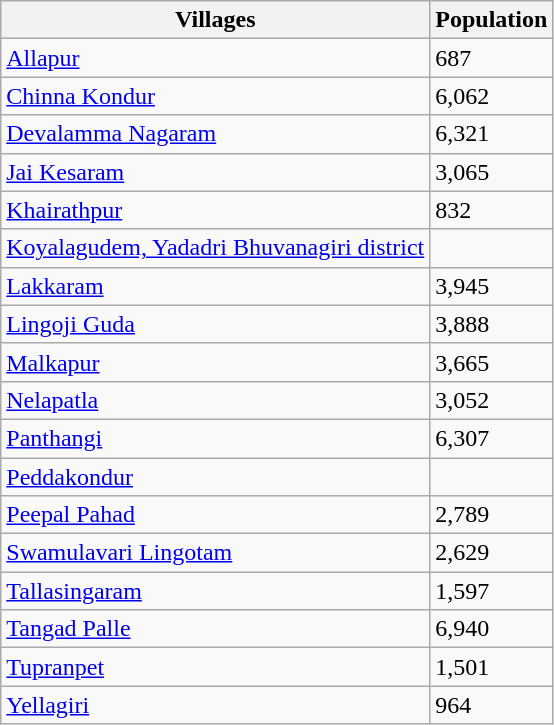<table class="wikitable">
<tr>
<th>Villages</th>
<th>Population</th>
</tr>
<tr>
<td><a href='#'>Allapur</a></td>
<td>687</td>
</tr>
<tr>
<td><a href='#'>Chinna Kondur</a></td>
<td>6,062</td>
</tr>
<tr>
<td><a href='#'>Devalamma Nagaram</a></td>
<td>6,321</td>
</tr>
<tr>
<td><a href='#'>Jai Kesaram</a></td>
<td>3,065</td>
</tr>
<tr>
<td><a href='#'>Khairathpur</a></td>
<td>832</td>
</tr>
<tr>
<td><a href='#'>Koyalagudem, Yadadri Bhuvanagiri district</a></td>
<td></td>
</tr>
<tr>
<td><a href='#'>Lakkaram</a></td>
<td>3,945</td>
</tr>
<tr>
<td><a href='#'>Lingoji Guda</a></td>
<td>3,888</td>
</tr>
<tr>
<td><a href='#'>Malkapur</a></td>
<td>3,665</td>
</tr>
<tr>
<td><a href='#'>Nelapatla</a></td>
<td>3,052</td>
</tr>
<tr>
<td><a href='#'>Panthangi</a></td>
<td>6,307</td>
</tr>
<tr>
<td><a href='#'>Peddakondur</a></td>
<td></td>
</tr>
<tr>
<td><a href='#'>Peepal Pahad</a></td>
<td>2,789</td>
</tr>
<tr>
<td><a href='#'>Swamulavari Lingotam</a></td>
<td>2,629</td>
</tr>
<tr>
<td><a href='#'>Tallasingaram</a></td>
<td>1,597</td>
</tr>
<tr>
<td><a href='#'>Tangad Palle</a></td>
<td>6,940</td>
</tr>
<tr>
<td><a href='#'>Tupranpet</a></td>
<td>1,501</td>
</tr>
<tr>
<td><a href='#'>Yellagiri</a></td>
<td>964</td>
</tr>
</table>
